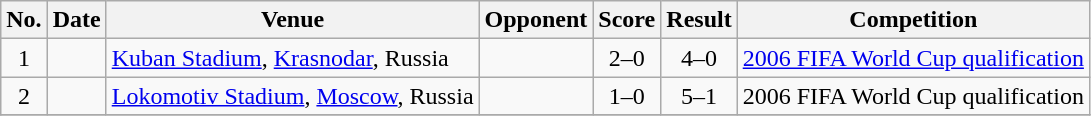<table class="wikitable sortable">
<tr>
<th scope="col">No.</th>
<th scope="col">Date</th>
<th scope="col">Venue</th>
<th scope="col">Opponent</th>
<th scope="col">Score</th>
<th scope="col">Result</th>
<th scope="col">Competition</th>
</tr>
<tr>
<td align="center">1</td>
<td></td>
<td><a href='#'>Kuban Stadium</a>, <a href='#'>Krasnodar</a>, Russia</td>
<td></td>
<td align="center">2–0</td>
<td align="center">4–0</td>
<td><a href='#'>2006 FIFA World Cup qualification</a></td>
</tr>
<tr>
<td align="center">2</td>
<td></td>
<td><a href='#'>Lokomotiv Stadium</a>, <a href='#'>Moscow</a>, Russia</td>
<td></td>
<td align="center">1–0</td>
<td align="center">5–1</td>
<td>2006 FIFA World Cup qualification</td>
</tr>
<tr>
</tr>
</table>
